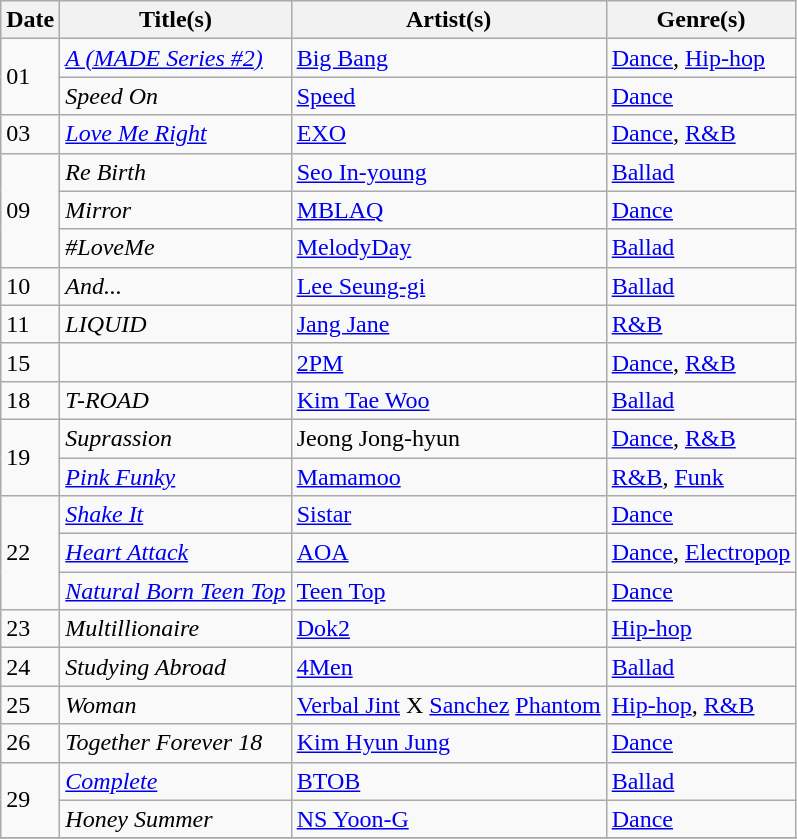<table class="wikitable" style="text-align: left;">
<tr>
<th>Date</th>
<th>Title(s)</th>
<th>Artist(s)</th>
<th>Genre(s)</th>
</tr>
<tr>
<td rowspan="2">01</td>
<td><em><a href='#'>A (MADE Series #2)</a></em></td>
<td><a href='#'>Big Bang</a></td>
<td><a href='#'>Dance</a>, <a href='#'>Hip-hop</a></td>
</tr>
<tr>
<td><em>Speed On</em></td>
<td><a href='#'>Speed</a></td>
<td><a href='#'>Dance</a></td>
</tr>
<tr>
<td rowspan="1">03</td>
<td><em><a href='#'>Love Me Right</a></em></td>
<td><a href='#'>EXO</a></td>
<td><a href='#'>Dance</a>, <a href='#'>R&B</a></td>
</tr>
<tr>
<td rowspan="3">09</td>
<td><em>Re Birth</em></td>
<td><a href='#'>Seo In-young</a></td>
<td><a href='#'>Ballad</a></td>
</tr>
<tr>
<td><em>Mirror</em></td>
<td><a href='#'>MBLAQ</a></td>
<td><a href='#'>Dance</a></td>
</tr>
<tr>
<td><em>#LoveMe</em></td>
<td><a href='#'>MelodyDay</a></td>
<td><a href='#'>Ballad</a></td>
</tr>
<tr>
<td rowspan="1">10</td>
<td><em>And...</em></td>
<td><a href='#'>Lee Seung-gi</a></td>
<td><a href='#'>Ballad</a></td>
</tr>
<tr>
<td rowspan="1">11</td>
<td><em>LIQUID</em></td>
<td><a href='#'>Jang Jane</a></td>
<td><a href='#'>R&B</a></td>
</tr>
<tr>
<td rowspan="1">15</td>
<td><em></em></td>
<td><a href='#'>2PM</a></td>
<td><a href='#'>Dance</a>, <a href='#'>R&B</a></td>
</tr>
<tr>
<td rowspan="1">18</td>
<td><em>T-ROAD</em></td>
<td><a href='#'>Kim Tae Woo</a></td>
<td><a href='#'>Ballad</a></td>
</tr>
<tr>
<td rowspan="2">19</td>
<td><em>Suprassion</em></td>
<td>Jeong Jong-hyun</td>
<td><a href='#'>Dance</a>, <a href='#'>R&B</a></td>
</tr>
<tr>
<td><em><a href='#'>Pink Funky</a></em></td>
<td><a href='#'>Mamamoo</a></td>
<td><a href='#'>R&B</a>, <a href='#'>Funk</a></td>
</tr>
<tr>
<td rowspan="3">22</td>
<td><em><a href='#'>Shake It</a></em></td>
<td><a href='#'>Sistar</a></td>
<td><a href='#'>Dance</a></td>
</tr>
<tr>
<td><em><a href='#'>Heart Attack</a></em></td>
<td><a href='#'>AOA</a></td>
<td><a href='#'>Dance</a>, <a href='#'>Electropop</a></td>
</tr>
<tr>
<td><em><a href='#'>Natural Born Teen Top</a></em></td>
<td><a href='#'>Teen Top</a></td>
<td><a href='#'>Dance</a></td>
</tr>
<tr>
<td rowspan="1">23</td>
<td><em>Multillionaire</em></td>
<td><a href='#'>Dok2</a></td>
<td><a href='#'>Hip-hop</a></td>
</tr>
<tr>
<td rowspan="1">24</td>
<td><em>Studying Abroad</em></td>
<td><a href='#'>4Men</a></td>
<td><a href='#'>Ballad</a></td>
</tr>
<tr>
<td rowspan="1">25</td>
<td><em>Woman</em></td>
<td><a href='#'>Verbal Jint</a> X <a href='#'>Sanchez</a> <a href='#'>Phantom</a></td>
<td><a href='#'>Hip-hop</a>, <a href='#'>R&B</a></td>
</tr>
<tr>
<td rowspan="1">26</td>
<td><em>Together Forever 18</em></td>
<td><a href='#'>Kim Hyun Jung</a></td>
<td><a href='#'>Dance</a></td>
</tr>
<tr>
<td rowspan="2">29</td>
<td><em><a href='#'>Complete</a></em></td>
<td><a href='#'>BTOB</a></td>
<td><a href='#'>Ballad</a></td>
</tr>
<tr>
<td><em>Honey Summer</em></td>
<td><a href='#'>NS Yoon-G</a></td>
<td><a href='#'>Dance</a></td>
</tr>
<tr>
</tr>
</table>
